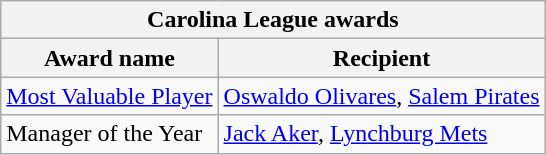<table class="wikitable">
<tr>
<th colspan="2">Carolina League awards</th>
</tr>
<tr>
<th>Award name</th>
<th>Recipient</th>
</tr>
<tr>
<td><a href='#'>Most Valuable Player</a></td>
<td><a href='#'>Oswaldo Olivares</a>, <a href='#'>Salem Pirates</a></td>
</tr>
<tr>
<td>Manager of the Year</td>
<td><a href='#'>Jack Aker</a>, <a href='#'>Lynchburg Mets</a></td>
</tr>
</table>
